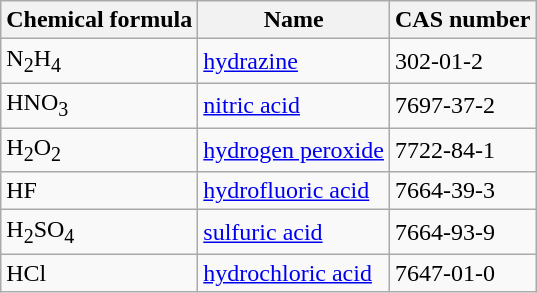<table class="wikitable sortable">
<tr>
<th>Chemical formula</th>
<th>Name</th>
<th>CAS number</th>
</tr>
<tr>
<td>N<sub>2</sub>H<sub>4</sub></td>
<td><a href='#'>hydrazine</a></td>
<td>302-01-2</td>
</tr>
<tr>
<td>HNO<sub>3</sub></td>
<td><a href='#'>nitric acid</a></td>
<td>7697-37-2</td>
</tr>
<tr>
<td>H<sub>2</sub>O<sub>2</sub></td>
<td><a href='#'>hydrogen peroxide</a></td>
<td>7722-84-1</td>
</tr>
<tr>
<td>HF</td>
<td><a href='#'>hydrofluoric acid</a></td>
<td>7664-39-3</td>
</tr>
<tr>
<td>H<sub>2</sub>SO<sub>4</sub></td>
<td><a href='#'>sulfuric acid</a></td>
<td>7664-93-9</td>
</tr>
<tr>
<td>HCl</td>
<td><a href='#'>hydrochloric acid</a></td>
<td>7647-01-0</td>
</tr>
</table>
